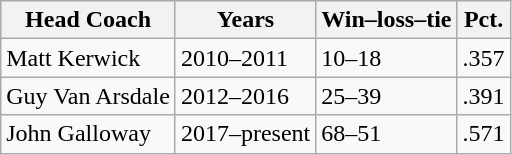<table class="wikitable">
<tr>
<th>Head Coach</th>
<th>Years</th>
<th>Win–loss–tie</th>
<th>Pct.</th>
</tr>
<tr>
<td>Matt Kerwick</td>
<td>2010–2011</td>
<td>10–18</td>
<td>.357</td>
</tr>
<tr>
<td>Guy Van Arsdale</td>
<td>2012–2016</td>
<td>25–39</td>
<td>.391</td>
</tr>
<tr>
<td>John Galloway</td>
<td>2017–present</td>
<td>68–51</td>
<td>.571 </td>
</tr>
</table>
